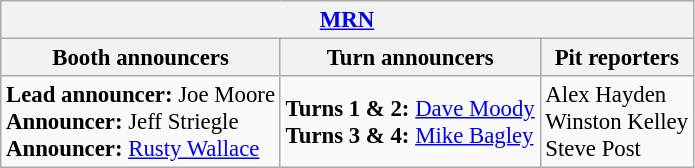<table class="wikitable" style="font-size: 95%">
<tr>
<th colspan="3"><a href='#'>MRN</a></th>
</tr>
<tr>
<th>Booth announcers</th>
<th>Turn announcers</th>
<th>Pit reporters</th>
</tr>
<tr>
<td><strong>Lead announcer:</strong> Joe Moore<br><strong>Announcer:</strong> Jeff Striegle<br><strong>Announcer:</strong> <a href='#'>Rusty Wallace</a></td>
<td><strong>Turns 1 & 2:</strong> <a href='#'>Dave Moody</a><br><strong>Turns 3 & 4:</strong> <a href='#'>Mike Bagley</a></td>
<td>Alex Hayden<br>Winston Kelley<br>Steve Post</td>
</tr>
</table>
